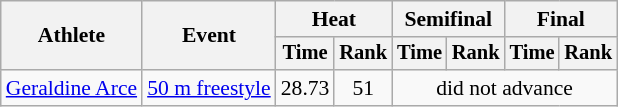<table class=wikitable style="font-size:90%">
<tr>
<th rowspan="2">Athlete</th>
<th rowspan="2">Event</th>
<th colspan="2">Heat</th>
<th colspan="2">Semifinal</th>
<th colspan="2">Final</th>
</tr>
<tr style="font-size:95%">
<th>Time</th>
<th>Rank</th>
<th>Time</th>
<th>Rank</th>
<th>Time</th>
<th>Rank</th>
</tr>
<tr align=center>
<td align=left><a href='#'>Geraldine Arce</a></td>
<td align=left><a href='#'>50 m freestyle</a></td>
<td>28.73</td>
<td>51</td>
<td colspan=4>did not advance</td>
</tr>
</table>
